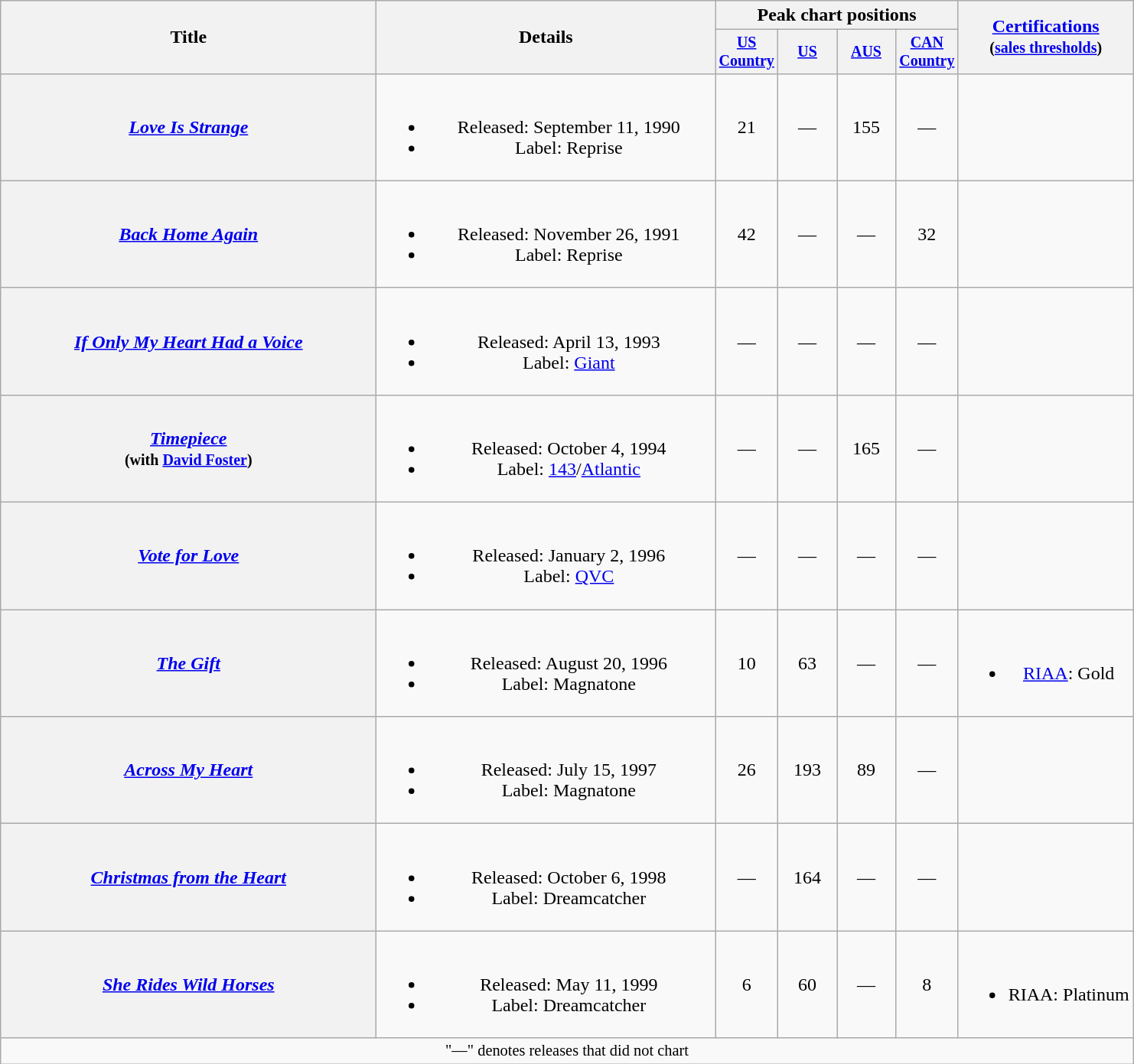<table class="wikitable plainrowheaders" style="text-align:center;">
<tr>
<th rowspan="2" style="width:20em;">Title</th>
<th rowspan="2" style="width:18em;">Details</th>
<th colspan="4">Peak chart positions<br></th>
<th rowspan="2"><a href='#'>Certifications</a><br><small>(<a href='#'>sales thresholds</a>)</small></th>
</tr>
<tr style="font-size:smaller;">
<th width="45"><a href='#'>US Country</a><br></th>
<th width="45"><a href='#'>US</a><br></th>
<th width="45"><a href='#'>AUS</a><br></th>
<th width="45"><a href='#'>CAN Country</a></th>
</tr>
<tr>
<th scope="row"><em><a href='#'>Love Is Strange</a></em></th>
<td><br><ul><li>Released: September 11, 1990</li><li>Label: Reprise</li></ul></td>
<td>21</td>
<td>—</td>
<td>155</td>
<td>—</td>
<td></td>
</tr>
<tr>
<th scope="row"><em><a href='#'>Back Home Again</a></em></th>
<td><br><ul><li>Released: November 26, 1991</li><li>Label: Reprise</li></ul></td>
<td>42</td>
<td>—</td>
<td>—</td>
<td>32</td>
<td></td>
</tr>
<tr>
<th scope="row"><em><a href='#'>If Only My Heart Had a Voice</a></em></th>
<td><br><ul><li>Released: April 13, 1993</li><li>Label: <a href='#'>Giant</a></li></ul></td>
<td>—</td>
<td>—</td>
<td>—</td>
<td>—</td>
<td></td>
</tr>
<tr>
<th scope="row"><em><a href='#'>Timepiece</a></em><br><small>(with <a href='#'>David Foster</a>)</small></th>
<td><br><ul><li>Released: October 4, 1994</li><li>Label: <a href='#'>143</a>/<a href='#'>Atlantic</a></li></ul></td>
<td>—</td>
<td>—</td>
<td>165</td>
<td>—</td>
<td></td>
</tr>
<tr>
<th scope="row"><em><a href='#'>Vote for Love</a></em></th>
<td><br><ul><li>Released: January 2, 1996</li><li>Label: <a href='#'>QVC</a></li></ul></td>
<td>—</td>
<td>—</td>
<td>—</td>
<td>—</td>
<td></td>
</tr>
<tr>
<th scope="row"><em><a href='#'>The Gift</a></em></th>
<td><br><ul><li>Released: August 20, 1996</li><li>Label: Magnatone</li></ul></td>
<td>10</td>
<td>63</td>
<td>—</td>
<td>—</td>
<td><br><ul><li><a href='#'>RIAA</a>: Gold</li></ul></td>
</tr>
<tr>
<th scope="row"><em><a href='#'>Across My Heart</a></em></th>
<td><br><ul><li>Released: July 15, 1997</li><li>Label: Magnatone</li></ul></td>
<td>26</td>
<td>193</td>
<td>89</td>
<td>—</td>
<td></td>
</tr>
<tr>
<th scope="row"><em><a href='#'>Christmas from the Heart</a></em></th>
<td><br><ul><li>Released: October 6, 1998</li><li>Label: Dreamcatcher</li></ul></td>
<td>—</td>
<td>164</td>
<td>—</td>
<td>—</td>
<td></td>
</tr>
<tr>
<th scope="row"><em><a href='#'>She Rides Wild Horses</a></em></th>
<td><br><ul><li>Released: May 11, 1999</li><li>Label: Dreamcatcher</li></ul></td>
<td>6</td>
<td>60</td>
<td>—</td>
<td>8</td>
<td><br><ul><li>RIAA: Platinum</li></ul></td>
</tr>
<tr>
<td colspan="7" style="font-size:85%">"—" denotes releases that did not chart</td>
</tr>
</table>
